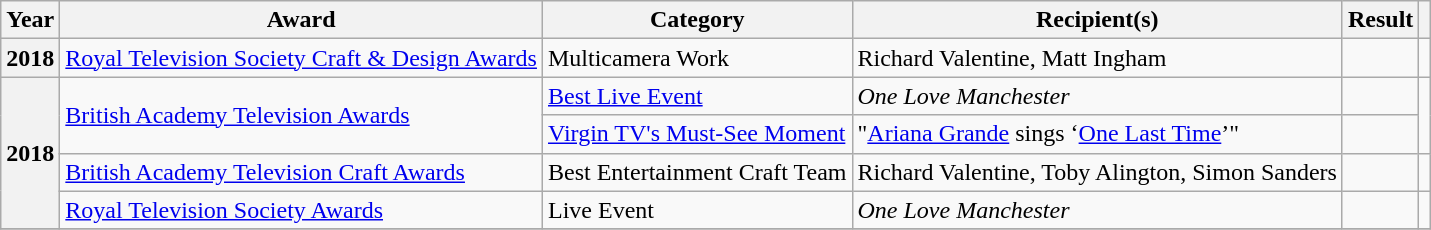<table class="wikitable plainrowheaders">
<tr>
<th>Year</th>
<th>Award</th>
<th>Category</th>
<th>Recipient(s)</th>
<th>Result</th>
<th></th>
</tr>
<tr>
<th scope="row">2018</th>
<td><a href='#'>Royal Television Society Craft & Design Awards</a></td>
<td>Multicamera Work</td>
<td>Richard Valentine, Matt Ingham</td>
<td></td>
<td align=center></td>
</tr>
<tr>
<th rowspan="4" scope="row">2018</th>
<td rowspan="2"><a href='#'>British Academy Television Awards</a></td>
<td><a href='#'>Best Live Event</a></td>
<td><em>One Love Manchester</em></td>
<td></td>
<td rowspan="2" align=center></td>
</tr>
<tr>
<td><a href='#'>Virgin TV's Must-See Moment</a></td>
<td>"<a href='#'>Ariana Grande</a> sings ‘<a href='#'>One Last Time</a>’"</td>
<td></td>
</tr>
<tr>
<td><a href='#'>British Academy Television Craft Awards</a></td>
<td>Best Entertainment Craft Team</td>
<td>Richard Valentine, Toby Alington, Simon Sanders</td>
<td></td>
<td align=center></td>
</tr>
<tr>
<td><a href='#'>Royal Television Society Awards</a></td>
<td>Live Event</td>
<td><em>One Love Manchester</em></td>
<td></td>
<td align=center></td>
</tr>
<tr>
</tr>
</table>
